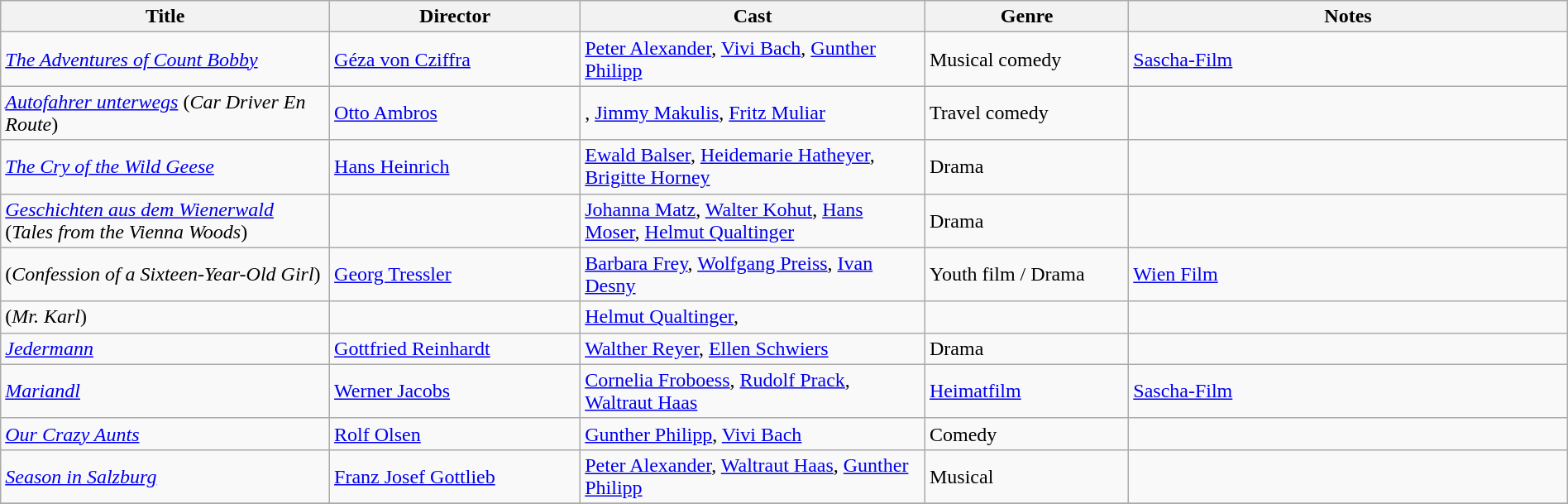<table class="wikitable" width= "100%">
<tr>
<th width=21%>Title</th>
<th width=16%>Director</th>
<th width=22%>Cast</th>
<th width=13%>Genre</th>
<th width=28%>Notes</th>
</tr>
<tr>
<td><em><a href='#'>The Adventures of Count Bobby</a></em></td>
<td><a href='#'>Géza von Cziffra</a></td>
<td><a href='#'>Peter Alexander</a>, <a href='#'>Vivi Bach</a>, <a href='#'>Gunther Philipp</a></td>
<td>Musical comedy</td>
<td><a href='#'>Sascha-Film</a></td>
</tr>
<tr>
<td><em><a href='#'>Autofahrer unterwegs</a></em> (<em>Car Driver En Route</em>)</td>
<td><a href='#'>Otto Ambros</a></td>
<td>, <a href='#'>Jimmy Makulis</a>, <a href='#'>Fritz Muliar</a></td>
<td>Travel comedy</td>
<td></td>
</tr>
<tr>
<td><em><a href='#'>The Cry of the Wild Geese</a></em></td>
<td><a href='#'>Hans Heinrich</a></td>
<td><a href='#'>Ewald Balser</a>, <a href='#'>Heidemarie Hatheyer</a>, <a href='#'>Brigitte Horney</a></td>
<td>Drama</td>
<td></td>
</tr>
<tr>
<td><em><a href='#'>Geschichten aus dem Wienerwald</a></em> (<em>Tales from the Vienna Woods</em>)</td>
<td></td>
<td><a href='#'>Johanna Matz</a>, <a href='#'>Walter Kohut</a>, <a href='#'>Hans Moser</a>, <a href='#'>Helmut Qualtinger</a></td>
<td>Drama</td>
<td></td>
</tr>
<tr>
<td><em></em> (<em>Confession of a Sixteen-Year-Old Girl</em>)</td>
<td><a href='#'>Georg Tressler</a></td>
<td><a href='#'>Barbara Frey</a>, <a href='#'>Wolfgang Preiss</a>, <a href='#'>Ivan Desny</a></td>
<td>Youth film / Drama</td>
<td><a href='#'>Wien Film</a></td>
</tr>
<tr>
<td><em></em> (<em>Mr. Karl</em>)</td>
<td></td>
<td><a href='#'>Helmut Qualtinger</a>, </td>
<td></td>
<td></td>
</tr>
<tr>
<td><em><a href='#'>Jedermann</a></em></td>
<td><a href='#'>Gottfried Reinhardt</a></td>
<td><a href='#'>Walther Reyer</a>, <a href='#'>Ellen Schwiers</a></td>
<td>Drama</td>
<td></td>
</tr>
<tr>
<td><em><a href='#'>Mariandl</a></em></td>
<td><a href='#'>Werner Jacobs</a></td>
<td><a href='#'>Cornelia Froboess</a>, <a href='#'>Rudolf Prack</a>, <a href='#'>Waltraut Haas</a></td>
<td><a href='#'>Heimatfilm</a></td>
<td><a href='#'>Sascha-Film</a></td>
</tr>
<tr>
<td><em><a href='#'>Our Crazy Aunts</a></em></td>
<td><a href='#'>Rolf Olsen</a></td>
<td><a href='#'>Gunther Philipp</a>, <a href='#'>Vivi Bach</a></td>
<td>Comedy</td>
<td></td>
</tr>
<tr>
<td><em><a href='#'>Season in Salzburg</a></em></td>
<td><a href='#'>Franz Josef Gottlieb</a></td>
<td><a href='#'>Peter Alexander</a>, <a href='#'>Waltraut Haas</a>, <a href='#'>Gunther Philipp</a></td>
<td>Musical</td>
<td></td>
</tr>
<tr>
</tr>
</table>
